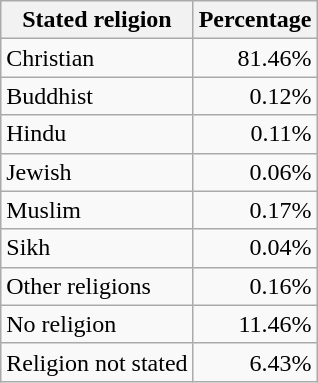<table class="wikitable sortable">
<tr>
<th>Stated religion</th>
<th>Percentage</th>
</tr>
<tr>
<td>Christian</td>
<td align="right">81.46%</td>
</tr>
<tr>
<td>Buddhist</td>
<td align="right">0.12%</td>
</tr>
<tr>
<td>Hindu</td>
<td align="right">0.11%</td>
</tr>
<tr>
<td>Jewish</td>
<td align="right">0.06%</td>
</tr>
<tr>
<td>Muslim</td>
<td align="right">0.17%</td>
</tr>
<tr>
<td>Sikh</td>
<td align="right">0.04%</td>
</tr>
<tr>
<td>Other religions</td>
<td align="right">0.16%</td>
</tr>
<tr>
<td>No religion</td>
<td align="right">11.46%</td>
</tr>
<tr>
<td>Religion not stated</td>
<td align="right">6.43%</td>
</tr>
</table>
